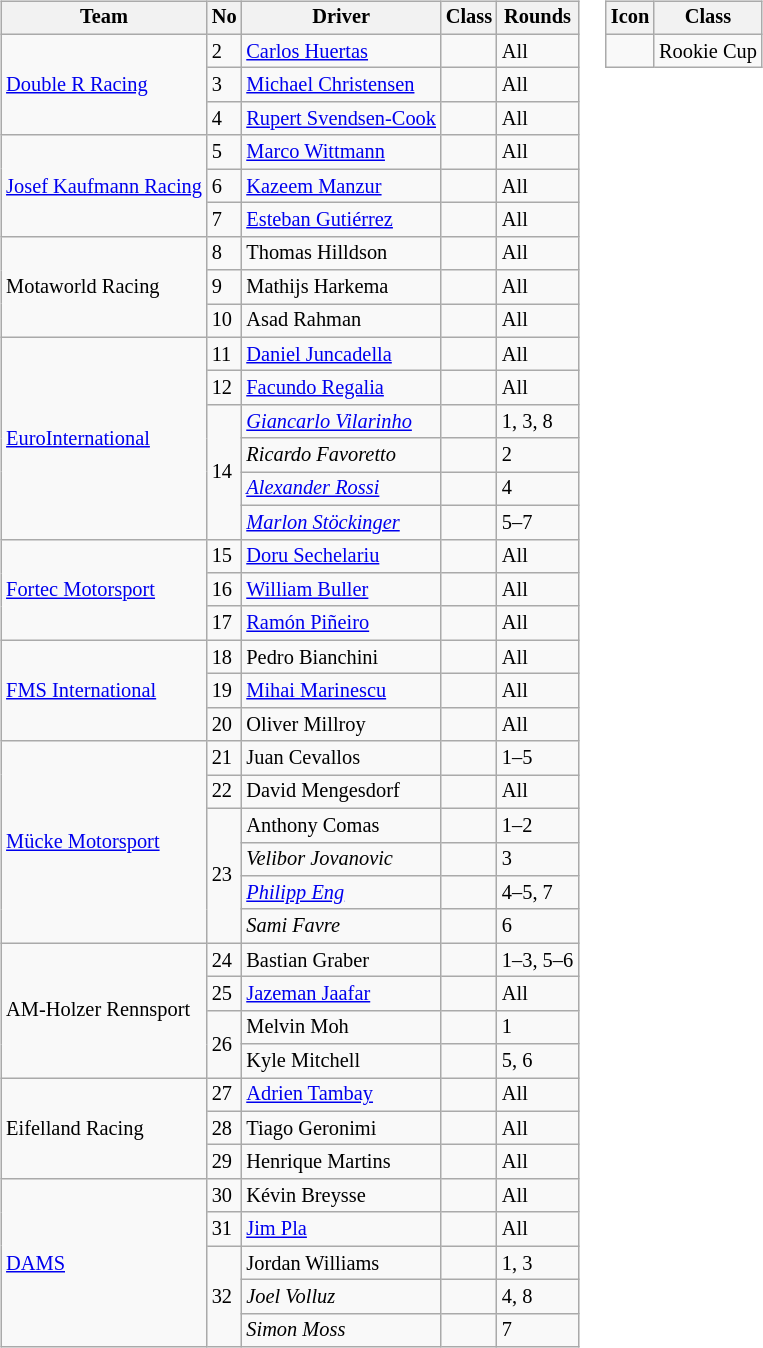<table>
<tr>
<td><br><table class="wikitable" style="font-size: 85%;">
<tr>
<th>Team</th>
<th>No</th>
<th>Driver</th>
<th>Class</th>
<th>Rounds</th>
</tr>
<tr>
<td rowspan=3> <a href='#'>Double R Racing</a></td>
<td>2</td>
<td> <a href='#'>Carlos Huertas</a></td>
<td></td>
<td>All</td>
</tr>
<tr>
<td>3</td>
<td> <a href='#'>Michael Christensen</a></td>
<td align=center></td>
<td>All</td>
</tr>
<tr>
<td>4</td>
<td> <a href='#'>Rupert Svendsen-Cook</a></td>
<td></td>
<td>All</td>
</tr>
<tr>
<td rowspan=3> <a href='#'>Josef Kaufmann Racing</a></td>
<td>5</td>
<td> <a href='#'>Marco Wittmann</a></td>
<td></td>
<td>All</td>
</tr>
<tr>
<td>6</td>
<td> <a href='#'>Kazeem Manzur</a></td>
<td align=center></td>
<td>All</td>
</tr>
<tr>
<td>7</td>
<td> <a href='#'>Esteban Gutiérrez</a></td>
<td></td>
<td>All</td>
</tr>
<tr>
<td rowspan=3> Motaworld Racing</td>
<td>8</td>
<td> Thomas Hilldson</td>
<td align=center></td>
<td>All</td>
</tr>
<tr>
<td>9</td>
<td> Mathijs Harkema</td>
<td></td>
<td>All</td>
</tr>
<tr>
<td>10</td>
<td> Asad Rahman</td>
<td align=center></td>
<td>All</td>
</tr>
<tr>
<td rowspan=6> <a href='#'>EuroInternational</a></td>
<td>11</td>
<td> <a href='#'>Daniel Juncadella</a></td>
<td></td>
<td>All</td>
</tr>
<tr>
<td>12</td>
<td> <a href='#'>Facundo Regalia</a></td>
<td align=center></td>
<td>All</td>
</tr>
<tr>
<td rowspan=4>14</td>
<td> <em><a href='#'>Giancarlo Vilarinho</a></em></td>
<td align=center></td>
<td>1, 3, 8</td>
</tr>
<tr>
<td> <em>Ricardo Favoretto</em></td>
<td></td>
<td>2</td>
</tr>
<tr>
<td> <em><a href='#'>Alexander Rossi</a></em></td>
<td></td>
<td>4</td>
</tr>
<tr>
<td> <em><a href='#'>Marlon Stöckinger</a></em></td>
<td></td>
<td>5–7</td>
</tr>
<tr>
<td rowspan=3> <a href='#'>Fortec Motorsport</a></td>
<td>15</td>
<td> <a href='#'>Doru Sechelariu</a></td>
<td></td>
<td>All</td>
</tr>
<tr>
<td>16</td>
<td> <a href='#'>William Buller</a></td>
<td></td>
<td>All</td>
</tr>
<tr>
<td>17</td>
<td> <a href='#'>Ramón Piñeiro</a></td>
<td align=center></td>
<td>All</td>
</tr>
<tr>
<td rowspan=3> <a href='#'>FMS International</a></td>
<td>18</td>
<td> Pedro Bianchini</td>
<td></td>
<td>All</td>
</tr>
<tr>
<td>19</td>
<td> <a href='#'>Mihai Marinescu</a></td>
<td></td>
<td>All</td>
</tr>
<tr>
<td>20</td>
<td> Oliver Millroy</td>
<td align=center></td>
<td>All</td>
</tr>
<tr>
<td rowspan=6> <a href='#'>Mücke Motorsport</a></td>
<td>21</td>
<td> Juan Cevallos</td>
<td></td>
<td>1–5</td>
</tr>
<tr>
<td>22</td>
<td> David Mengesdorf</td>
<td align=center></td>
<td>All</td>
</tr>
<tr>
<td rowspan=4>23</td>
<td> Anthony Comas</td>
<td></td>
<td>1–2</td>
</tr>
<tr>
<td> <em>Velibor Jovanovic</em></td>
<td align=center></td>
<td>3</td>
</tr>
<tr>
<td> <em><a href='#'>Philipp Eng</a></em></td>
<td></td>
<td>4–5, 7</td>
</tr>
<tr>
<td> <em>Sami Favre</em></td>
<td></td>
<td>6</td>
</tr>
<tr>
<td rowspan=4> AM-Holzer Rennsport</td>
<td>24</td>
<td> Bastian Graber</td>
<td></td>
<td>1–3, 5–6</td>
</tr>
<tr>
<td>25</td>
<td> <a href='#'>Jazeman Jaafar</a></td>
<td></td>
<td>All</td>
</tr>
<tr>
<td rowspan=2>26</td>
<td> Melvin Moh</td>
<td></td>
<td>1</td>
</tr>
<tr>
<td> Kyle Mitchell</td>
<td></td>
<td>5, 6</td>
</tr>
<tr>
<td rowspan=3> Eifelland Racing</td>
<td>27</td>
<td> <a href='#'>Adrien Tambay</a></td>
<td></td>
<td>All</td>
</tr>
<tr>
<td>28</td>
<td> Tiago Geronimi</td>
<td></td>
<td>All</td>
</tr>
<tr>
<td>29</td>
<td> Henrique Martins</td>
<td align=center></td>
<td>All</td>
</tr>
<tr>
<td rowspan=5> <a href='#'>DAMS</a></td>
<td>30</td>
<td> Kévin Breysse</td>
<td></td>
<td>All</td>
</tr>
<tr>
<td>31</td>
<td> <a href='#'>Jim Pla</a></td>
<td></td>
<td>All</td>
</tr>
<tr>
<td rowspan=3>32</td>
<td> Jordan Williams</td>
<td></td>
<td>1, 3</td>
</tr>
<tr>
<td> <em>Joel Volluz</em></td>
<td></td>
<td>4, 8</td>
</tr>
<tr>
<td> <em>Simon Moss</em></td>
<td></td>
<td>7</td>
</tr>
</table>
</td>
<td valign="top"><br><table class="wikitable" style="font-size: 85%;">
<tr>
<th>Icon</th>
<th>Class</th>
</tr>
<tr>
<td align=center></td>
<td>Rookie Cup</td>
</tr>
</table>
</td>
</tr>
</table>
